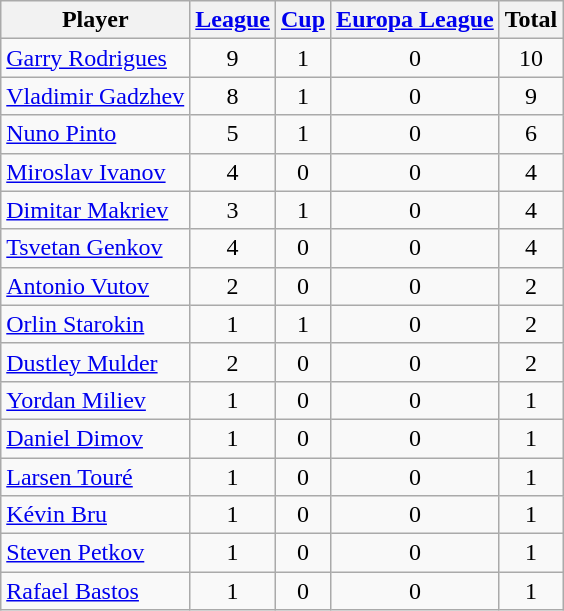<table class="wikitable sortable">
<tr>
<th>Player</th>
<th><a href='#'>League</a></th>
<th><a href='#'>Cup</a></th>
<th><a href='#'>Europa League</a></th>
<th>Total</th>
</tr>
<tr>
<td> <a href='#'>Garry Rodrigues</a></td>
<td align=center>9</td>
<td align=center>1</td>
<td align=center>0</td>
<td align=center>10</td>
</tr>
<tr>
<td> <a href='#'>Vladimir Gadzhev</a></td>
<td align=center>8</td>
<td align=center>1</td>
<td align=center>0</td>
<td align=center>9</td>
</tr>
<tr>
<td> <a href='#'>Nuno Pinto</a></td>
<td align=center>5</td>
<td align=center>1</td>
<td align=center>0</td>
<td align=center>6</td>
</tr>
<tr>
<td> <a href='#'>Miroslav Ivanov</a></td>
<td align=center>4</td>
<td align=center>0</td>
<td align=center>0</td>
<td align=center>4</td>
</tr>
<tr>
<td> <a href='#'>Dimitar Makriev</a></td>
<td align=center>3</td>
<td align=center>1</td>
<td align=center>0</td>
<td align=center>4</td>
</tr>
<tr>
<td> <a href='#'>Tsvetan Genkov</a></td>
<td align=center>4</td>
<td align=center>0</td>
<td align=center>0</td>
<td align=center>4</td>
</tr>
<tr>
<td> <a href='#'>Antonio Vutov</a></td>
<td align=center>2</td>
<td align=center>0</td>
<td align=center>0</td>
<td align=center>2</td>
</tr>
<tr>
<td> <a href='#'>Orlin Starokin</a></td>
<td align=center>1</td>
<td align=center>1</td>
<td align=center>0</td>
<td align=center>2</td>
</tr>
<tr>
<td> <a href='#'>Dustley Mulder</a></td>
<td align=center>2</td>
<td align=center>0</td>
<td align=center>0</td>
<td align=center>2</td>
</tr>
<tr>
<td> <a href='#'>Yordan Miliev</a></td>
<td align=center>1</td>
<td align=center>0</td>
<td align=center>0</td>
<td align=center>1</td>
</tr>
<tr>
<td> <a href='#'>Daniel Dimov</a></td>
<td align=center>1</td>
<td align=center>0</td>
<td align=center>0</td>
<td align=center>1</td>
</tr>
<tr>
<td> <a href='#'>Larsen Touré</a></td>
<td align=center>1</td>
<td align=center>0</td>
<td align=center>0</td>
<td align=center>1</td>
</tr>
<tr>
<td> <a href='#'>Kévin Bru</a></td>
<td align=center>1</td>
<td align=center>0</td>
<td align=center>0</td>
<td align=center>1</td>
</tr>
<tr>
<td> <a href='#'>Steven Petkov</a></td>
<td align=center>1</td>
<td align=center>0</td>
<td align=center>0</td>
<td align=center>1</td>
</tr>
<tr>
<td> <a href='#'>Rafael Bastos</a></td>
<td align=center>1</td>
<td align=center>0</td>
<td align=center>0</td>
<td align=center>1</td>
</tr>
</table>
